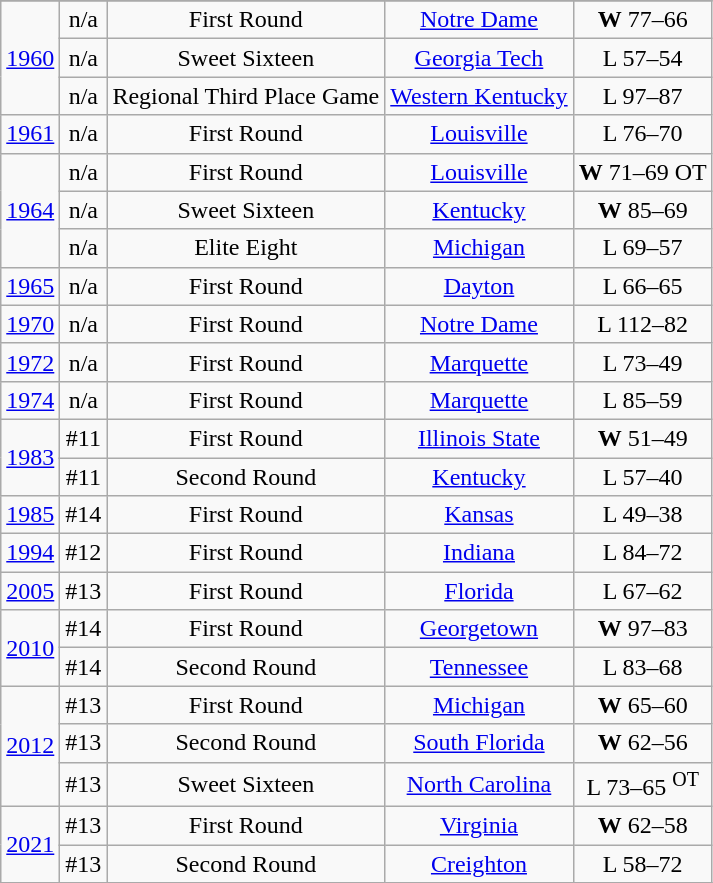<table class="wikitable" style="text-align:center">
<tr>
</tr>
<tr>
<td rowspan=3><a href='#'>1960</a></td>
<td>n/a</td>
<td>First Round</td>
<td><a href='#'>Notre Dame</a></td>
<td><strong>W</strong> 77–66</td>
</tr>
<tr style="text-align:center;">
<td>n/a</td>
<td>Sweet Sixteen</td>
<td><a href='#'>Georgia Tech</a></td>
<td>L 57–54</td>
</tr>
<tr style="text-align:center;">
<td>n/a</td>
<td>Regional Third Place Game</td>
<td><a href='#'>Western Kentucky</a></td>
<td>L 97–87</td>
</tr>
<tr style="text-align:center;">
<td rowspan=1><a href='#'>1961</a></td>
<td>n/a</td>
<td>First Round</td>
<td><a href='#'>Louisville</a></td>
<td>L 76–70</td>
</tr>
<tr style="text-align:center;">
<td rowspan=3><a href='#'>1964</a></td>
<td>n/a</td>
<td>First Round</td>
<td><a href='#'>Louisville</a></td>
<td><strong>W</strong> 71–69 OT</td>
</tr>
<tr style="text-align:center;">
<td>n/a</td>
<td>Sweet Sixteen</td>
<td><a href='#'>Kentucky</a></td>
<td><strong>W</strong> 85–69</td>
</tr>
<tr style="text-align:center;">
<td>n/a</td>
<td>Elite Eight</td>
<td><a href='#'>Michigan</a></td>
<td>L 69–57</td>
</tr>
<tr style="text-align:center:">
<td rowspan=1><a href='#'>1965</a></td>
<td>n/a</td>
<td>First Round</td>
<td><a href='#'>Dayton</a></td>
<td>L 66–65</td>
</tr>
<tr style="text-align:center;">
<td rowspan=1><a href='#'>1970</a></td>
<td>n/a</td>
<td>First Round</td>
<td><a href='#'>Notre Dame</a></td>
<td>L 112–82</td>
</tr>
<tr style="text-align:center;">
<td rowspan=1><a href='#'>1972</a></td>
<td>n/a</td>
<td>First Round</td>
<td><a href='#'>Marquette</a></td>
<td>L 73–49</td>
</tr>
<tr style="text-align:center;">
<td rowspan=1><a href='#'>1974</a></td>
<td>n/a</td>
<td>First Round</td>
<td><a href='#'>Marquette</a></td>
<td>L 85–59</td>
</tr>
<tr style="text-align:center;">
<td rowspan=2><a href='#'>1983</a></td>
<td>#11</td>
<td>First Round</td>
<td><a href='#'>Illinois State</a></td>
<td><strong>W</strong> 51–49</td>
</tr>
<tr style="text-align:center;">
<td>#11</td>
<td>Second Round</td>
<td><a href='#'>Kentucky</a></td>
<td>L 57–40</td>
</tr>
<tr style="text-align:center;">
<td rowspan=1><a href='#'>1985</a></td>
<td>#14</td>
<td>First Round</td>
<td><a href='#'>Kansas</a></td>
<td>L 49–38</td>
</tr>
<tr style="text-align:center;">
<td rowspan=1><a href='#'>1994</a></td>
<td>#12</td>
<td>First Round</td>
<td><a href='#'>Indiana</a></td>
<td>L 84–72</td>
</tr>
<tr style="text-align:center;">
<td rowspan=1><a href='#'>2005</a></td>
<td>#13</td>
<td>First Round</td>
<td><a href='#'>Florida</a></td>
<td>L 67–62</td>
</tr>
<tr style="text-align:center;">
<td rowspan=2><a href='#'>2010</a></td>
<td>#14</td>
<td>First Round</td>
<td><a href='#'>Georgetown</a></td>
<td><strong>W</strong> 97–83</td>
</tr>
<tr style="text-align:center;">
<td>#14</td>
<td>Second Round</td>
<td><a href='#'>Tennessee</a></td>
<td>L 83–68</td>
</tr>
<tr style="text-align:center;">
<td rowspan=3><a href='#'>2012</a></td>
<td>#13</td>
<td>First Round</td>
<td><a href='#'>Michigan</a></td>
<td><strong>W</strong> 65–60</td>
</tr>
<tr style=;"text-align:center;">
<td>#13</td>
<td>Second Round</td>
<td><a href='#'>South Florida</a></td>
<td><strong>W</strong> 62–56</td>
</tr>
<tr style="text-align:center;">
<td>#13</td>
<td>Sweet Sixteen</td>
<td><a href='#'>North Carolina</a></td>
<td>L 73–65 <sup>OT</sup></td>
</tr>
<tr style="text-align:center;">
<td rowspan=2><a href='#'>2021</a></td>
<td>#13</td>
<td>First Round</td>
<td><a href='#'>Virginia</a></td>
<td><strong>W</strong> 62–58</td>
</tr>
<tr style="text-align:center;">
<td>#13</td>
<td>Second Round</td>
<td><a href='#'>Creighton</a></td>
<td>L 58–72</td>
</tr>
<tr style=;"text-align:center;">
</tr>
</table>
